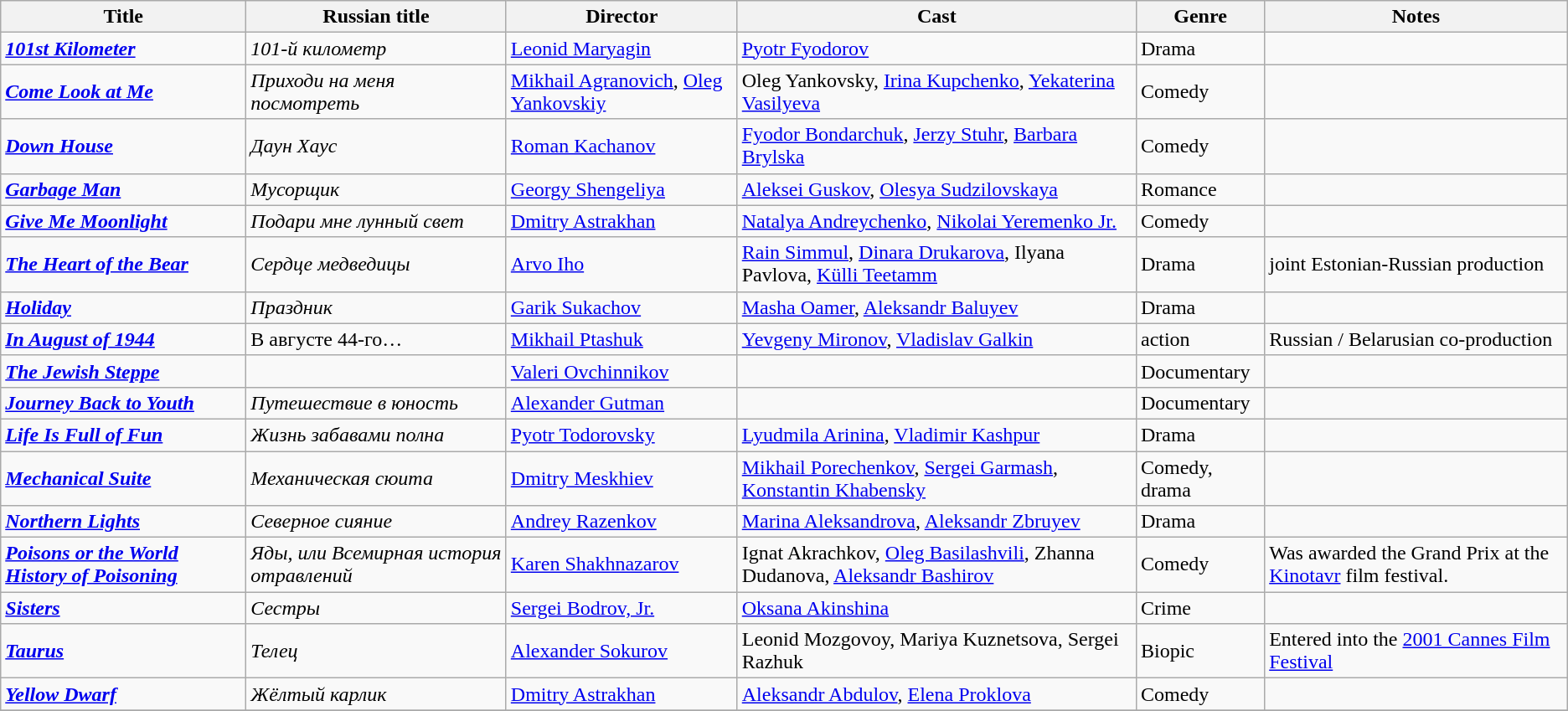<table class="wikitable sortable">
<tr>
<th>Title</th>
<th>Russian title</th>
<th>Director</th>
<th>Cast</th>
<th>Genre</th>
<th>Notes</th>
</tr>
<tr>
<td><strong><em><a href='#'>101st Kilometer</a></em></strong></td>
<td><em>101-й километр</em></td>
<td><a href='#'>Leonid Maryagin</a></td>
<td><a href='#'>Pyotr Fyodorov</a></td>
<td>Drama</td>
<td></td>
</tr>
<tr>
<td><strong><em><a href='#'>Come Look at Me</a></em></strong></td>
<td><em>Приходи на меня посмотреть</em></td>
<td><a href='#'>Mikhail Agranovich</a>, <a href='#'>Oleg Yankovskiy</a></td>
<td>Oleg Yankovsky, <a href='#'>Irina Kupchenko</a>, <a href='#'>Yekaterina Vasilyeva</a></td>
<td>Comedy</td>
<td></td>
</tr>
<tr>
<td><strong><em><a href='#'>Down House</a></em></strong></td>
<td><em>Даун Хаус</em></td>
<td><a href='#'>Roman Kachanov</a></td>
<td><a href='#'>Fyodor Bondarchuk</a>, <a href='#'>Jerzy Stuhr</a>, <a href='#'>Barbara Brylska</a></td>
<td>Comedy</td>
<td></td>
</tr>
<tr>
<td><strong><em><a href='#'>Garbage Man</a></em></strong></td>
<td><em>Мусорщик</em></td>
<td><a href='#'>Georgy Shengeliya</a></td>
<td><a href='#'>Aleksei Guskov</a>, <a href='#'>Olesya Sudzilovskaya</a></td>
<td>Romance</td>
<td></td>
</tr>
<tr>
<td><strong><em><a href='#'>Give Me Moonlight</a></em></strong></td>
<td><em>Подари мне лунный свет</em></td>
<td><a href='#'>Dmitry Astrakhan</a></td>
<td><a href='#'>Natalya Andreychenko</a>, <a href='#'>Nikolai Yeremenko Jr.</a></td>
<td>Comedy</td>
<td></td>
</tr>
<tr>
<td><strong><em><a href='#'>The Heart of the Bear</a></em></strong></td>
<td><em>Сердце медведицы</em></td>
<td><a href='#'>Arvo Iho</a></td>
<td><a href='#'>Rain Simmul</a>, <a href='#'>Dinara Drukarova</a>, Ilyana Pavlova, <a href='#'>Külli Teetamm</a></td>
<td>Drama</td>
<td>joint Estonian-Russian production</td>
</tr>
<tr>
<td><strong><em><a href='#'>Holiday</a></em></strong></td>
<td><em>Праздник</em></td>
<td><a href='#'>Garik Sukachov</a></td>
<td><a href='#'>Masha Oamer</a>, <a href='#'>Aleksandr Baluyev</a></td>
<td>Drama</td>
<td></td>
</tr>
<tr>
<td><strong><em><a href='#'>In August of 1944</a></em></strong></td>
<td>В августе 44-го…</td>
<td><a href='#'>Mikhail Ptashuk</a></td>
<td><a href='#'>Yevgeny Mironov</a>, <a href='#'>Vladislav Galkin</a></td>
<td>action</td>
<td>Russian / Belarusian co-production</td>
</tr>
<tr>
<td><strong><em><a href='#'>The Jewish Steppe</a></em></strong></td>
<td></td>
<td><a href='#'>Valeri Ovchinnikov</a></td>
<td></td>
<td>Documentary</td>
<td></td>
</tr>
<tr>
<td><strong><em><a href='#'>Journey Back to Youth</a></em></strong></td>
<td><em>Путешествие в юность</em></td>
<td><a href='#'>Alexander Gutman</a></td>
<td></td>
<td>Documentary</td>
<td></td>
</tr>
<tr>
<td><strong><em><a href='#'>Life Is Full of Fun</a></em></strong></td>
<td><em>Жизнь забавами полна</em></td>
<td><a href='#'>Pyotr Todorovsky</a></td>
<td><a href='#'>Lyudmila Arinina</a>, <a href='#'>Vladimir Kashpur</a></td>
<td>Drama</td>
<td></td>
</tr>
<tr>
<td><strong><em><a href='#'>Mechanical Suite</a></em></strong></td>
<td><em>Механическая сюита</em></td>
<td><a href='#'>Dmitry Meskhiev</a></td>
<td><a href='#'>Mikhail Porechenkov</a>, <a href='#'>Sergei Garmash</a>, <a href='#'>Konstantin Khabensky</a></td>
<td>Comedy, drama</td>
<td></td>
</tr>
<tr>
<td><strong><em><a href='#'>Northern Lights</a></em></strong></td>
<td><em>Северное сияние</em></td>
<td><a href='#'>Andrey Razenkov</a></td>
<td><a href='#'>Marina Aleksandrova</a>, <a href='#'>Aleksandr Zbruyev</a></td>
<td>Drama</td>
<td></td>
</tr>
<tr>
<td><strong><em><a href='#'>Poisons or the World History of Poisoning</a></em></strong></td>
<td><em>Яды, или Всемирная история отравлений</em></td>
<td><a href='#'>Karen Shakhnazarov</a></td>
<td>Ignat Akrachkov, <a href='#'>Oleg Basilashvili</a>, Zhanna Dudanova, <a href='#'>Aleksandr Bashirov</a></td>
<td>Comedy</td>
<td>Was awarded the Grand Prix at the <a href='#'>Kinotavr</a> film festival.</td>
</tr>
<tr>
<td><strong><em><a href='#'>Sisters</a></em></strong></td>
<td><em>Сестры</em></td>
<td><a href='#'>Sergei Bodrov, Jr.</a></td>
<td><a href='#'>Oksana Akinshina</a></td>
<td>Crime</td>
<td></td>
</tr>
<tr>
<td><strong><em><a href='#'>Taurus</a></em></strong></td>
<td><em>Телец</em></td>
<td><a href='#'>Alexander Sokurov</a></td>
<td>Leonid Mozgovoy, Mariya Kuznetsova, Sergei Razhuk</td>
<td>Biopic</td>
<td>Entered into the <a href='#'>2001 Cannes Film Festival</a></td>
</tr>
<tr>
<td><strong><em><a href='#'>Yellow Dwarf</a></em></strong></td>
<td><em>Жёлтый карлик</em></td>
<td><a href='#'>Dmitry Astrakhan</a></td>
<td><a href='#'>Aleksandr Abdulov</a>, <a href='#'>Elena Proklova</a></td>
<td>Comedy</td>
<td></td>
</tr>
<tr>
</tr>
</table>
